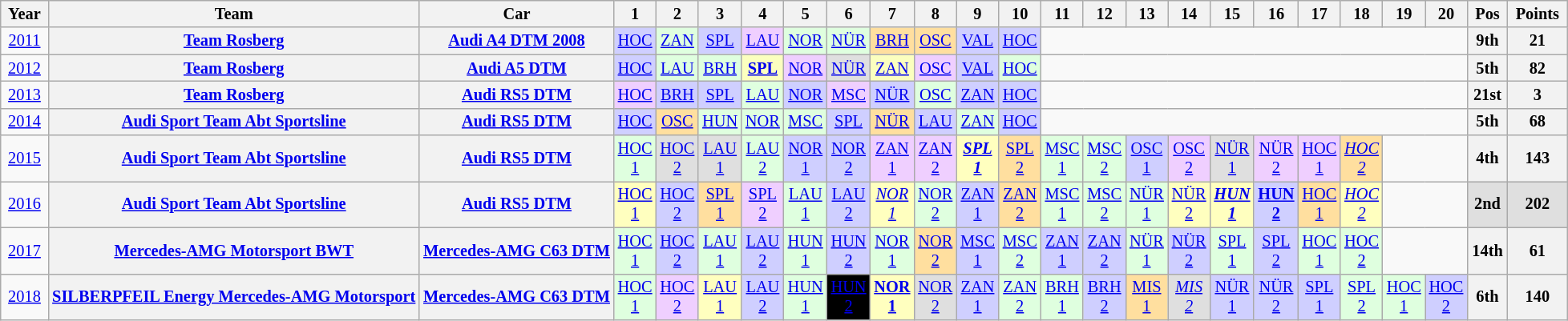<table class="wikitable" style="text-align:center; font-size:85%">
<tr>
<th> Year </th>
<th>Team</th>
<th>Car</th>
<th>1</th>
<th>2</th>
<th>3</th>
<th>4</th>
<th>5</th>
<th>6</th>
<th>7</th>
<th>8</th>
<th>9</th>
<th>10</th>
<th>11</th>
<th>12</th>
<th>13</th>
<th>14</th>
<th>15</th>
<th>16</th>
<th>17</th>
<th>18</th>
<th>19</th>
<th>20</th>
<th> Pos </th>
<th> Points </th>
</tr>
<tr>
<td><a href='#'>2011</a></td>
<th nowrap><a href='#'>Team Rosberg</a></th>
<th nowrap><a href='#'>Audi A4 DTM 2008</a></th>
<td style="background:#CFCFFF;"><a href='#'>HOC</a><br></td>
<td style="background:#DFFFDF;"><a href='#'>ZAN</a><br></td>
<td style="background:#CFCFFF;"><a href='#'>SPL</a><br></td>
<td style="background:#EFCFFF;"><a href='#'>LAU</a><br></td>
<td style="background:#DFFFDF;"><a href='#'>NOR</a><br></td>
<td style="background:#DFFFDF;"><a href='#'>NÜR</a><br></td>
<td style="background:#FFDF9F;"><a href='#'>BRH</a><br></td>
<td style="background:#FFDF9F;"><a href='#'>OSC</a><br></td>
<td style="background:#CFCFFF;"><a href='#'>VAL</a><br></td>
<td style="background:#CFCFFF;"><a href='#'>HOC</a><br></td>
<td colspan=10></td>
<th>9th</th>
<th>21</th>
</tr>
<tr>
<td><a href='#'>2012</a></td>
<th nowrap><a href='#'>Team Rosberg</a></th>
<th nowrap><a href='#'>Audi A5 DTM</a></th>
<td style="background:#CFCFFF;"><a href='#'>HOC</a><br></td>
<td style="background:#DFFFDF;"><a href='#'>LAU</a><br></td>
<td style="background:#DFFFDF;"><a href='#'>BRH</a><br></td>
<td style="background:#FBFFBF;"><strong><a href='#'>SPL</a></strong><br></td>
<td style="background:#EFCFFF;"><a href='#'>NOR</a><br></td>
<td style="background:#DFDFDF;"><a href='#'>NÜR</a><br></td>
<td style="background:#FBFFBF;"><a href='#'>ZAN</a><br></td>
<td style="background:#EFCFFF;"><a href='#'>OSC</a><br></td>
<td style="background:#CFCFFF;"><a href='#'>VAL</a><br></td>
<td style="background:#DFFFDF;"><a href='#'>HOC</a><br></td>
<td colspan=10></td>
<th>5th</th>
<th>82</th>
</tr>
<tr>
<td><a href='#'>2013</a></td>
<th nowrap><a href='#'>Team Rosberg</a></th>
<th nowrap><a href='#'>Audi RS5 DTM</a></th>
<td style="background:#EFCFFF;"><a href='#'>HOC</a><br></td>
<td style="background:#CFCFFF;"><a href='#'>BRH</a><br></td>
<td style="background:#CFCFFF;"><a href='#'>SPL</a><br></td>
<td style="background:#DFFFDF;"><a href='#'>LAU</a><br></td>
<td style="background:#CFCFFF;"><a href='#'>NOR</a><br></td>
<td style="background:#EFCFFF;"><a href='#'>MSC</a><br></td>
<td style="background:#CFCFFF;"><a href='#'>NÜR</a><br></td>
<td style="background:#DFFFDF;"><a href='#'>OSC</a><br></td>
<td style="background:#CFCFFF;"><a href='#'>ZAN</a><br></td>
<td style="background:#CFCFFF;"><a href='#'>HOC</a><br></td>
<td colspan=10></td>
<th>21st</th>
<th>3</th>
</tr>
<tr>
<td><a href='#'>2014</a></td>
<th nowrap><a href='#'>Audi Sport Team Abt Sportsline</a></th>
<th nowrap><a href='#'>Audi RS5 DTM</a></th>
<td style="background:#CFCFFF;"><a href='#'>HOC</a><br></td>
<td style="background:#FFDF9F;"><a href='#'>OSC</a><br></td>
<td style="background:#DFFFDF;"><a href='#'>HUN</a><br></td>
<td style="background:#DFFFDF;"><a href='#'>NOR</a><br></td>
<td style="background:#DFFFDF;"><a href='#'>MSC</a><br></td>
<td style="background:#CFCFFF;"><a href='#'>SPL</a><br></td>
<td style="background:#FFDF9F;"><a href='#'>NÜR</a><br></td>
<td style="background:#CFCFFF;"><a href='#'>LAU</a><br></td>
<td style="background:#DFFFDF;"><a href='#'>ZAN</a><br></td>
<td style="background:#CFCFFF;"><a href='#'>HOC</a><br></td>
<td colspan=10></td>
<th>5th</th>
<th>68</th>
</tr>
<tr>
<td><a href='#'>2015</a></td>
<th nowrap><a href='#'>Audi Sport Team Abt Sportsline</a></th>
<th nowrap><a href='#'>Audi RS5 DTM</a></th>
<td style="background:#DFFFDF;"><a href='#'>HOC<br>1</a><br></td>
<td style="background:#DFDFDF;"><a href='#'>HOC<br>2</a><br></td>
<td style="background:#DFDFDF;"><a href='#'>LAU<br>1</a><br></td>
<td style="background:#DFFFDF;"><a href='#'>LAU<br>2</a><br></td>
<td style="background:#CFCFFF;"><a href='#'>NOR<br>1</a><br></td>
<td style="background:#CFCFFF;"><a href='#'>NOR<br>2</a><br></td>
<td style="background:#EFCFFF;"><a href='#'>ZAN<br>1</a><br></td>
<td style="background:#EFCFFF;"><a href='#'>ZAN<br>2</a><br></td>
<td style="background:#FFFFBF;"><strong><em><a href='#'>SPL<br>1</a></em></strong><br></td>
<td style="background:#FFDF9F;"><a href='#'>SPL<br>2</a><br></td>
<td style="background:#DFFFDF;"><a href='#'>MSC<br>1</a><br></td>
<td style="background:#DFFFDF;"><a href='#'>MSC<br>2</a><br></td>
<td style="background:#CFCFFF;"><a href='#'>OSC<br>1</a><br></td>
<td style="background:#EFCFFF;"><a href='#'>OSC<br>2</a><br></td>
<td style="background:#DFDFDF;"><a href='#'>NÜR<br>1</a><br></td>
<td style="background:#EFCFFF;"><a href='#'>NÜR<br>2</a><br></td>
<td style="background:#EFCFFF;"><a href='#'>HOC<br>1</a><br></td>
<td style="background:#FFDF9F;"><em><a href='#'>HOC<br>2</a></em><br></td>
<td colspan=2></td>
<th>4th</th>
<th>143</th>
</tr>
<tr>
<td><a href='#'>2016</a></td>
<th nowrap><a href='#'>Audi Sport Team Abt Sportsline</a></th>
<th nowrap><a href='#'>Audi RS5 DTM</a></th>
<td style="background:#FFFFBF;"><a href='#'>HOC<br>1</a><br></td>
<td style="background:#CFCFFF;"><a href='#'>HOC<br>2</a><br></td>
<td style="background:#FFDF9F;"><a href='#'>SPL<br>1</a><br></td>
<td style="background:#EFCFFF;"><a href='#'>SPL<br>2</a><br></td>
<td style="background:#DFFFDF;"><a href='#'>LAU<br>1</a><br></td>
<td style="background:#CFCFFF;"><a href='#'>LAU<br>2</a><br></td>
<td style="background:#FFFFBF;"><em><a href='#'>NOR<br>1</a></em><br></td>
<td style="background:#DFFFDF;"><a href='#'>NOR<br>2</a><br></td>
<td style="background:#CFCFFF;"><a href='#'>ZAN<br>1</a><br></td>
<td style="background:#FFDF9F;"><a href='#'>ZAN<br>2</a><br></td>
<td style="background:#DFFFDF;"><a href='#'>MSC<br>1</a><br></td>
<td style="background:#DFFFDF;"><a href='#'>MSC<br>2</a><br></td>
<td style="background:#DFFFDF;"><a href='#'>NÜR<br>1</a><br></td>
<td style="background:#FFFFBF;"><a href='#'>NÜR<br>2</a><br></td>
<td style="background:#FFFFBF;"><strong><em><a href='#'>HUN<br>1</a></em></strong><br></td>
<td style="background:#CFCFFF;"><strong><a href='#'>HUN<br>2</a></strong><br></td>
<td style="background:#FFDF9F;"><a href='#'>HOC<br>1</a><br></td>
<td style="background:#FFFFBF;"><em><a href='#'>HOC<br>2</a></em><br></td>
<td colspan=2></td>
<th style="background:#DFDFDF;">2nd</th>
<th style="background:#DFDFDF;">202</th>
</tr>
<tr>
<td><a href='#'>2017</a></td>
<th nowrap><a href='#'>Mercedes-AMG Motorsport BWT</a></th>
<th nowrap><a href='#'>Mercedes-AMG C63 DTM</a></th>
<td style="background:#DFFFDF;"><a href='#'>HOC<br>1</a><br></td>
<td style="background:#CFCFFF;"><a href='#'>HOC<br>2</a><br></td>
<td style="background:#DFFFDF;"><a href='#'>LAU<br>1</a><br></td>
<td style="background:#CFCFFF;"><a href='#'>LAU<br>2</a><br></td>
<td style="background:#DFFFDF;"><a href='#'>HUN<br>1</a><br></td>
<td style="background:#CFCFFF;"><a href='#'>HUN<br>2</a><br></td>
<td style="background:#DFFFDF;"><a href='#'>NOR<br>1</a><br></td>
<td style="background:#FFDF9F;"><a href='#'>NOR<br>2</a><br></td>
<td style="background:#CFCFFF;"><a href='#'>MSC<br>1</a><br></td>
<td style="background:#DFFFDF;"><a href='#'>MSC<br>2</a><br></td>
<td style="background:#CFCFFF;"><a href='#'>ZAN<br>1</a><br></td>
<td style="background:#CFCFFF;"><a href='#'>ZAN<br>2</a><br></td>
<td style="background:#DFFFDF;"><a href='#'>NÜR<br>1</a><br></td>
<td style="background:#CFCFFF;"><a href='#'>NÜR<br>2</a><br></td>
<td style="background:#DFFFDF;"><a href='#'>SPL<br>1</a><br></td>
<td style="background:#CFCFFF;"><a href='#'>SPL<br>2</a><br></td>
<td style="background:#DFFFDF;"><a href='#'>HOC<br>1</a><br></td>
<td style="background:#DFFFDF;"><a href='#'>HOC<br>2</a><br></td>
<td colspan=2></td>
<th>14th</th>
<th>61</th>
</tr>
<tr>
<td><a href='#'>2018</a></td>
<th nowrap><a href='#'>SILBERPFEIL Energy Mercedes-AMG Motorsport</a></th>
<th nowrap><a href='#'>Mercedes-AMG C63 DTM</a></th>
<td style="background:#DFFFDF;"><a href='#'>HOC<br>1</a><br></td>
<td style="background:#EFCFFF;"><a href='#'>HOC<br>2</a><br></td>
<td style="background:#FFFFBF;"><a href='#'>LAU<br>1</a><br></td>
<td style="background:#CFCFFF;"><a href='#'>LAU<br>2</a><br></td>
<td style="background:#DFFFDF;"><a href='#'>HUN<br>1</a><br></td>
<td style="background:#000000; color:#ffffff"><a href='#'><span>HUN<br>2</span></a><br></td>
<td style="background:#FFFFBF;"><strong><a href='#'>NOR<br>1</a></strong><br></td>
<td style="background:#DFDFDF;"><a href='#'>NOR<br>2</a><br></td>
<td style="background:#CFCFFF;"><a href='#'>ZAN<br>1</a><br></td>
<td style="background:#DFFFDF;"><a href='#'>ZAN<br>2</a><br></td>
<td style="background:#DFFFDF;"><a href='#'>BRH<br>1</a><br></td>
<td style="background:#CFCFFF;"><a href='#'>BRH<br>2</a><br></td>
<td style="background:#FFDF9F;"><a href='#'>MIS<br>1</a><br></td>
<td style="background:#DFDFDF;"><em><a href='#'>MIS<br>2</a></em><br></td>
<td style="background:#CFCFFF;"><a href='#'>NÜR<br>1</a><br></td>
<td style="background:#CFCFFF;"><a href='#'>NÜR<br>2</a><br></td>
<td style="background:#CFCFFF;"><a href='#'>SPL<br>1</a><br></td>
<td style="background:#DFFFDF;"><a href='#'>SPL<br>2</a><br></td>
<td style="background:#DFFFDF;"><a href='#'>HOC<br>1</a><br></td>
<td style="background:#CFCFFF;"><a href='#'>HOC<br>2</a><br></td>
<th>6th</th>
<th>140</th>
</tr>
</table>
